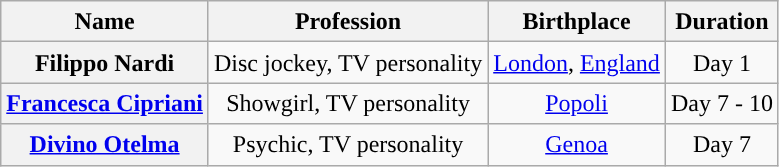<table class="wikitable sortable" style="text-align:center; line-height:20px;">
<tr>
<th>Name</th>
<th>Profession</th>
<th>Birthplace</th>
<th>Duration</th>
</tr>
<tr>
<th>Filippo Nardi</th>
<td>Disc jockey, TV personality</td>
<td><a href='#'>London</a>, <a href='#'>England</a></td>
<td>Day 1</td>
</tr>
<tr>
<th><a href='#'>Francesca Cipriani</a></th>
<td>Showgirl, TV personality</td>
<td><a href='#'>Popoli</a></td>
<td>Day 7 - 10</td>
</tr>
<tr>
<th><a href='#'>Divino Otelma</a></th>
<td>Psychic, TV personality</td>
<td><a href='#'>Genoa</a></td>
<td>Day 7</td>
</tr>
</table>
